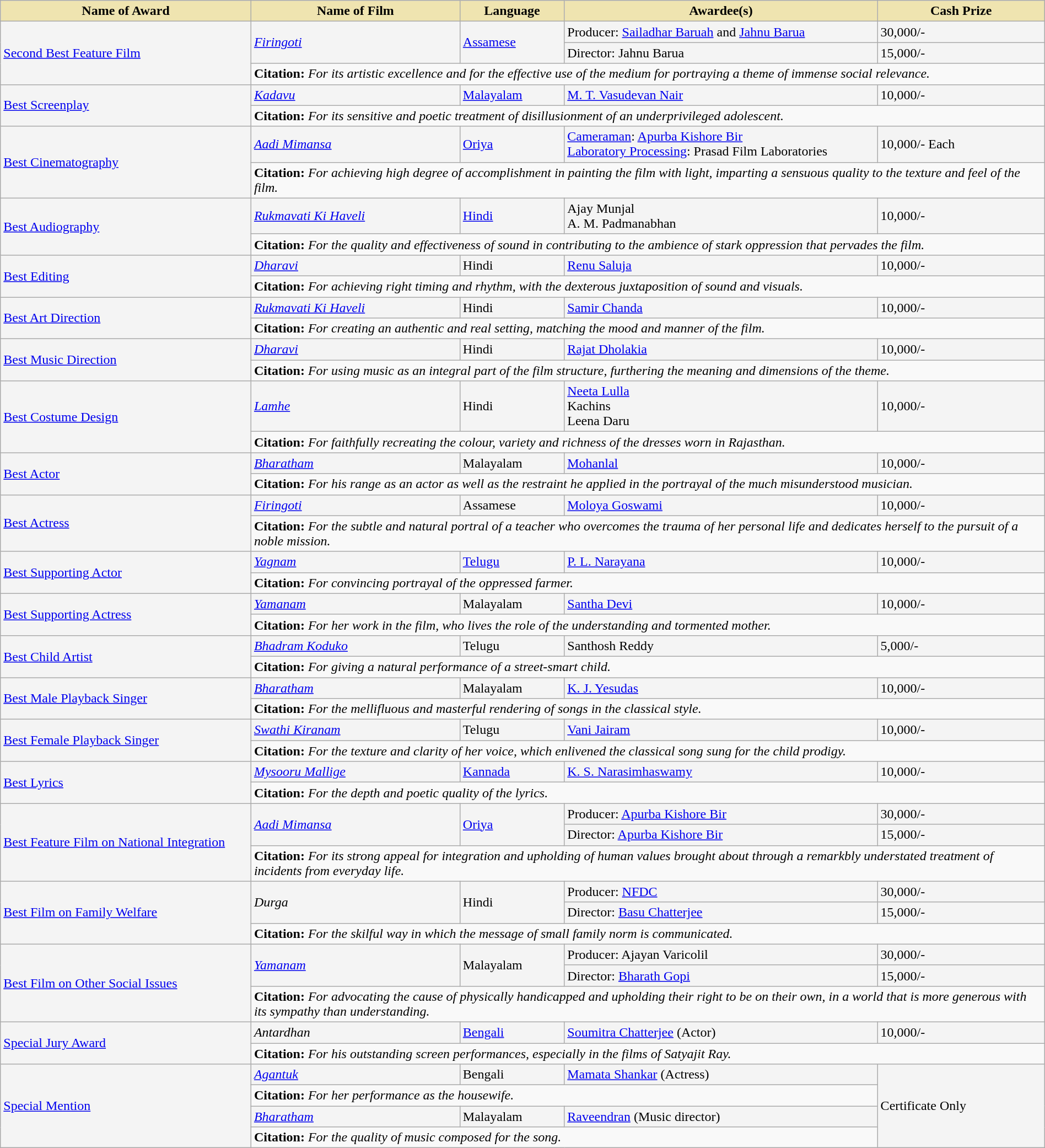<table class="wikitable" style="width:100%;">
<tr>
<th style="background-color:#EFE4B0;width:24%;">Name of Award</th>
<th style="background-color:#EFE4B0;width:20%;">Name of Film</th>
<th style="background-color:#EFE4B0;width:10%;">Language</th>
<th style="background-color:#EFE4B0;width:30%;">Awardee(s)</th>
<th style="background-color:#EFE4B0;width:16%;">Cash Prize</th>
</tr>
<tr style="background-color:#F4F4F4">
<td rowspan="3"><a href='#'>Second Best Feature Film</a></td>
<td rowspan="2"><em><a href='#'>Firingoti</a></em></td>
<td rowspan="2"><a href='#'>Assamese</a></td>
<td>Producer: <a href='#'>Sailadhar Baruah</a> and <a href='#'>Jahnu Barua</a></td>
<td> 30,000/-</td>
</tr>
<tr style="background-color:#F4F4F4">
<td>Director: Jahnu Barua</td>
<td> 15,000/-</td>
</tr>
<tr style="background-color:#F9F9F9">
<td colspan="4"><strong>Citation:</strong> <em>For its artistic excellence and for the effective use of the medium for portraying a theme of immense social relevance.</em></td>
</tr>
<tr style="background-color:#F4F4F4">
<td rowspan="2"><a href='#'>Best Screenplay</a></td>
<td><em><a href='#'>Kadavu</a></em></td>
<td><a href='#'>Malayalam</a></td>
<td><a href='#'>M. T. Vasudevan Nair</a></td>
<td> 10,000/-</td>
</tr>
<tr style="background-color:#F9F9F9">
<td colspan="4"><strong>Citation:</strong> <em>For its sensitive and poetic treatment of disillusionment of an underprivileged adolescent.</em></td>
</tr>
<tr style="background-color:#F4F4F4">
<td rowspan="2"><a href='#'>Best Cinematography</a></td>
<td><em><a href='#'>Aadi Mimansa</a></em></td>
<td><a href='#'>Oriya</a></td>
<td><a href='#'>Cameraman</a>: <a href='#'>Apurba Kishore Bir</a><br><a href='#'>Laboratory Processing</a>: Prasad Film Laboratories</td>
<td> 10,000/- Each</td>
</tr>
<tr style="background-color:#F9F9F9">
<td colspan="4"><strong>Citation:</strong> <em>For achieving high degree of accomplishment in painting the film with light, imparting a sensuous quality to the texture and feel of the film.</em></td>
</tr>
<tr style="background-color:#F4F4F4">
<td rowspan="2"><a href='#'>Best Audiography</a></td>
<td><em><a href='#'>Rukmavati Ki Haveli</a></em></td>
<td><a href='#'>Hindi</a></td>
<td>Ajay Munjal<br>A. M. Padmanabhan</td>
<td> 10,000/-</td>
</tr>
<tr style="background-color:#F9F9F9">
<td colspan="4"><strong>Citation:</strong> <em>For the quality and effectiveness of sound in contributing to the ambience of stark oppression that pervades the film.</em></td>
</tr>
<tr style="background-color:#F4F4F4">
<td rowspan="2"><a href='#'>Best Editing</a></td>
<td><em><a href='#'>Dharavi</a></em></td>
<td>Hindi</td>
<td><a href='#'>Renu Saluja</a></td>
<td> 10,000/-</td>
</tr>
<tr style="background-color:#F9F9F9">
<td colspan="4"><strong>Citation:</strong> <em>For achieving right timing and rhythm, with the dexterous juxtaposition of sound and visuals.</em></td>
</tr>
<tr style="background-color:#F4F4F4">
<td rowspan="2"><a href='#'>Best Art Direction</a></td>
<td><em><a href='#'>Rukmavati Ki Haveli</a></em></td>
<td>Hindi</td>
<td><a href='#'>Samir Chanda</a></td>
<td> 10,000/-</td>
</tr>
<tr style="background-color:#F9F9F9">
<td colspan="4"><strong>Citation:</strong> <em>For creating an authentic and real setting, matching the mood and manner of the film.</em></td>
</tr>
<tr style="background-color:#F4F4F4">
<td rowspan="2"><a href='#'>Best Music Direction</a></td>
<td><em><a href='#'>Dharavi</a></em></td>
<td>Hindi</td>
<td><a href='#'>Rajat Dholakia</a></td>
<td> 10,000/-</td>
</tr>
<tr style="background-color:#F9F9F9">
<td colspan="4"><strong>Citation:</strong> <em>For using music as an integral part of the film structure, furthering the meaning and dimensions of the theme.</em></td>
</tr>
<tr style="background-color:#F4F4F4">
<td rowspan="2"><a href='#'>Best Costume Design</a></td>
<td><em><a href='#'>Lamhe</a></em></td>
<td>Hindi</td>
<td><a href='#'>Neeta Lulla</a><br>Kachins<br> Leena Daru</td>
<td> 10,000/-</td>
</tr>
<tr style="background-color:#F9F9F9">
<td colspan="4"><strong>Citation:</strong> <em>For faithfully recreating the colour, variety and richness of the dresses worn in Rajasthan.</em></td>
</tr>
<tr style="background-color:#F4F4F4">
<td rowspan="2"><a href='#'>Best Actor</a></td>
<td><em><a href='#'>Bharatham</a></em></td>
<td>Malayalam</td>
<td><a href='#'>Mohanlal</a></td>
<td> 10,000/-</td>
</tr>
<tr style="background-color:#F9F9F9">
<td colspan="4"><strong>Citation:</strong> <em>For his range as an actor as well as the restraint he applied in the portrayal of the much misunderstood musician.</em></td>
</tr>
<tr style="background-color:#F4F4F4">
<td rowspan="2"><a href='#'>Best Actress</a></td>
<td><em><a href='#'>Firingoti</a></em></td>
<td>Assamese</td>
<td><a href='#'>Moloya Goswami</a></td>
<td> 10,000/-</td>
</tr>
<tr style="background-color:#F9F9F9">
<td colspan="4"><strong>Citation:</strong> <em>For the subtle and natural portral of a teacher who overcomes the trauma of her personal life and dedicates herself to the pursuit of a noble mission.</em></td>
</tr>
<tr style="background-color:#F4F4F4">
<td rowspan="2"><a href='#'>Best Supporting Actor</a></td>
<td><em><a href='#'>Yagnam</a></em></td>
<td><a href='#'>Telugu</a></td>
<td><a href='#'>P. L. Narayana</a></td>
<td> 10,000/-</td>
</tr>
<tr style="background-color:#F9F9F9">
<td colspan="4"><strong>Citation:</strong> <em>For convincing portrayal of the oppressed farmer.</em></td>
</tr>
<tr style="background-color:#F4F4F4">
<td rowspan="2"><a href='#'>Best Supporting Actress</a></td>
<td><em><a href='#'>Yamanam</a></em></td>
<td>Malayalam</td>
<td><a href='#'>Santha Devi</a></td>
<td> 10,000/-</td>
</tr>
<tr style="background-color:#F9F9F9">
<td colspan="4"><strong>Citation:</strong> <em>For her work in the film, who lives the role of the understanding and tormented mother.</em></td>
</tr>
<tr style="background-color:#F4F4F4">
<td rowspan="2"><a href='#'>Best Child Artist</a></td>
<td><em><a href='#'>Bhadram Koduko</a></em></td>
<td>Telugu</td>
<td>Santhosh Reddy</td>
<td> 5,000/-</td>
</tr>
<tr style="background-color:#F9F9F9">
<td colspan="4"><strong>Citation:</strong> <em>For giving a natural performance of a street-smart child.</em></td>
</tr>
<tr style="background-color:#F4F4F4">
<td rowspan="2"><a href='#'>Best Male Playback Singer</a></td>
<td><em><a href='#'>Bharatham</a></em></td>
<td>Malayalam</td>
<td><a href='#'>K. J. Yesudas</a></td>
<td> 10,000/-</td>
</tr>
<tr style="background-color:#F9F9F9">
<td colspan="4"><strong>Citation:</strong> <em>For the mellifluous and masterful rendering of songs in the classical style.</em></td>
</tr>
<tr style="background-color:#F4F4F4">
<td rowspan="2"><a href='#'>Best Female Playback Singer</a></td>
<td><em><a href='#'>Swathi Kiranam</a></em><br></td>
<td>Telugu</td>
<td><a href='#'>Vani Jairam</a></td>
<td> 10,000/-</td>
</tr>
<tr style="background-color:#F9F9F9">
<td colspan="4"><strong>Citation:</strong> <em>For the texture and clarity of her voice, which enlivened the classical song sung for the child prodigy.</em></td>
</tr>
<tr style="background-color:#F4F4F4">
<td rowspan="2"><a href='#'>Best Lyrics</a></td>
<td><em><a href='#'>Mysooru Mallige</a></em></td>
<td><a href='#'>Kannada</a></td>
<td><a href='#'>K. S. Narasimhaswamy</a></td>
<td> 10,000/-</td>
</tr>
<tr style="background-color:#F9F9F9">
<td colspan="4"><strong>Citation:</strong> <em>For the depth and poetic quality of the lyrics.</em></td>
</tr>
<tr style="background-color:#F4F4F4">
<td rowspan="3"><a href='#'>Best Feature Film on National Integration</a></td>
<td rowspan="2"><em><a href='#'>Aadi Mimansa</a></em></td>
<td rowspan="2"><a href='#'>Oriya</a></td>
<td>Producer: <a href='#'>Apurba Kishore Bir</a></td>
<td> 30,000/-</td>
</tr>
<tr style="background-color:#F4F4F4">
<td>Director: <a href='#'>Apurba Kishore Bir</a></td>
<td> 15,000/-</td>
</tr>
<tr style="background-color:#F9F9F9">
<td colspan="4"><strong>Citation:</strong> <em>For its strong appeal for integration and upholding of human values brought about through a remarkbly understated treatment of incidents from everyday life.</em></td>
</tr>
<tr style="background-color:#F4F4F4">
<td rowspan="3"><a href='#'>Best Film on Family Welfare</a></td>
<td rowspan="2"><em>Durga</em></td>
<td rowspan="2">Hindi</td>
<td>Producer: <a href='#'>NFDC</a></td>
<td> 30,000/-</td>
</tr>
<tr style="background-color:#F4F4F4">
<td>Director: <a href='#'>Basu Chatterjee</a></td>
<td> 15,000/-</td>
</tr>
<tr style="background-color:#F9F9F9">
<td colspan="4"><strong>Citation:</strong> <em>For the skilful way in which the message of small family norm is communicated.</em></td>
</tr>
<tr style="background-color:#F4F4F4">
<td rowspan="3"><a href='#'>Best Film on Other Social Issues</a></td>
<td rowspan="2"><em><a href='#'>Yamanam</a></em></td>
<td rowspan="2">Malayalam</td>
<td>Producer: Ajayan Varicolil</td>
<td> 30,000/-</td>
</tr>
<tr style="background-color:#F4F4F4">
<td>Director: <a href='#'>Bharath Gopi</a></td>
<td> 15,000/-</td>
</tr>
<tr style="background-color:#F9F9F9">
<td colspan="4"><strong>Citation:</strong> <em>For advocating the cause of physically handicapped and upholding their right to be on their own, in a world that is more generous with its sympathy than understanding.</em></td>
</tr>
<tr style="background-color:#F4F4F4">
<td rowspan="2"><a href='#'>Special Jury Award</a></td>
<td><em>Antardhan</em></td>
<td><a href='#'>Bengali</a></td>
<td><a href='#'>Soumitra Chatterjee</a> (Actor)</td>
<td> 10,000/-</td>
</tr>
<tr style="background-color:#F9F9F9">
<td colspan="4"><strong>Citation:</strong> <em>For his outstanding screen performances, especially in the films of Satyajit Ray.</em></td>
</tr>
<tr style="background-color:#F4F4F4">
<td rowspan="4"><a href='#'>Special Mention</a></td>
<td><em><a href='#'>Agantuk</a></em></td>
<td>Bengali</td>
<td><a href='#'>Mamata Shankar</a> (Actress)</td>
<td rowspan="4">Certificate Only</td>
</tr>
<tr style="background-color:#F9F9F9">
<td colspan="3"><strong>Citation:</strong> <em>For her performance as the housewife.</em></td>
</tr>
<tr style="background-color:#F4F4F4">
<td><em><a href='#'>Bharatham</a></em></td>
<td>Malayalam</td>
<td><a href='#'>Raveendran</a> (Music director)</td>
</tr>
<tr style="background-color:#F9F9F9">
<td colspan="3"><strong>Citation:</strong> <em>For the quality of music composed for the song.</em></td>
</tr>
</table>
